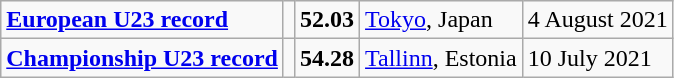<table class="wikitable">
<tr>
<td><strong><a href='#'>European U23 record</a></strong></td>
<td></td>
<td><strong>52.03</strong></td>
<td><a href='#'>Tokyo</a>, Japan</td>
<td>4 August 2021</td>
</tr>
<tr>
<td><strong><a href='#'>Championship U23 record</a></strong></td>
<td></td>
<td><strong>54.28</strong></td>
<td><a href='#'>Tallinn</a>, Estonia</td>
<td>10 July 2021</td>
</tr>
</table>
